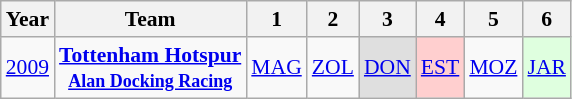<table class="wikitable" style="font-size: 90%; text-align:center">
<tr>
<th>Year</th>
<th>Team</th>
<th>1</th>
<th>2</th>
<th>3</th>
<th>4</th>
<th>5</th>
<th>6</th>
</tr>
<tr>
<td><a href='#'>2009</a></td>
<td><strong><a href='#'>Tottenham Hotspur</a><br><small><a href='#'>Alan Docking Racing</a></small></strong></td>
<td><a href='#'>MAG</a> <br></td>
<td><a href='#'>ZOL</a>  <br></td>
<td style="background:#dfdfdf;"><a href='#'>DON</a>  <br></td>
<td style="background:#ffcfcf;"><a href='#'>EST</a> <br></td>
<td><a href='#'>MOZ</a> <br></td>
<td style="background:#dfffdf;"><a href='#'>JAR</a> <br></td>
</tr>
</table>
